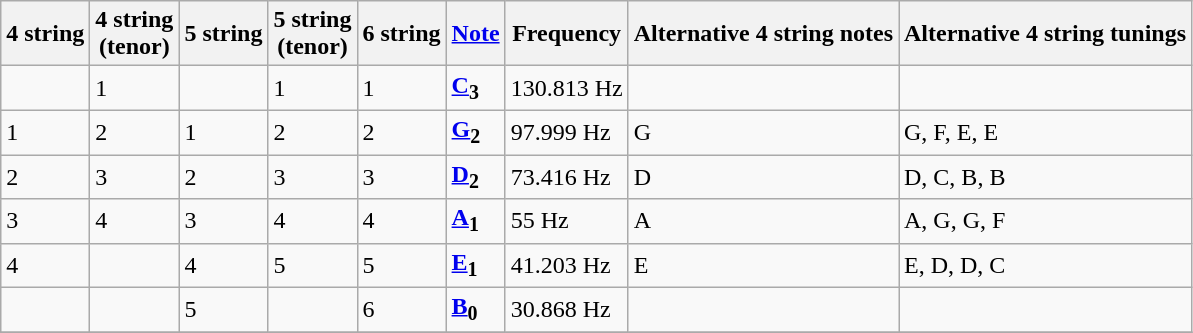<table class="wikitable">
<tr>
<th>4 string</th>
<th>4 string<br>(tenor)</th>
<th>5 string</th>
<th>5 string<br>(tenor)</th>
<th>6 string</th>
<th><a href='#'>Note</a></th>
<th>Frequency</th>
<th>Alternative 4 string notes</th>
<th>Alternative 4 string tunings</th>
</tr>
<tr>
<td></td>
<td>1</td>
<td></td>
<td>1</td>
<td>1</td>
<td><strong><a href='#'>C</a><sub>3</sub></strong></td>
<td>130.813 Hz</td>
<td></td>
<td></td>
</tr>
<tr>
<td>1</td>
<td>2</td>
<td>1</td>
<td>2</td>
<td>2</td>
<td><strong><a href='#'>G</a><sub>2</sub></strong></td>
<td>97.999 Hz</td>
<td>G</td>
<td>G, F, E, E</td>
</tr>
<tr>
<td>2</td>
<td>3</td>
<td>2</td>
<td>3</td>
<td>3</td>
<td><strong><a href='#'>D</a><sub>2</sub></strong></td>
<td>73.416 Hz</td>
<td>D</td>
<td>D, C, B, B</td>
</tr>
<tr>
<td>3</td>
<td>4</td>
<td>3</td>
<td>4</td>
<td>4</td>
<td><strong><a href='#'>A</a><sub>1</sub></strong></td>
<td>55 Hz</td>
<td>A</td>
<td>A, G, G, F</td>
</tr>
<tr>
<td>4</td>
<td></td>
<td>4</td>
<td>5</td>
<td>5</td>
<td><strong><a href='#'>E</a><sub>1</sub></strong></td>
<td>41.203 Hz</td>
<td>E</td>
<td>E, D, D, C</td>
</tr>
<tr>
<td></td>
<td></td>
<td>5</td>
<td></td>
<td>6</td>
<td><strong><a href='#'>B</a><sub>0</sub></strong></td>
<td>30.868 Hz</td>
<td></td>
<td></td>
</tr>
<tr>
</tr>
</table>
